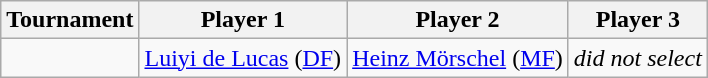<table class="wikitable">
<tr>
<th>Tournament</th>
<th>Player 1</th>
<th>Player 2</th>
<th>Player 3</th>
</tr>
<tr>
<td></td>
<td><a href='#'>Luiyi de Lucas</a> (<a href='#'>DF</a>)</td>
<td><a href='#'>Heinz Mörschel</a> (<a href='#'>MF</a>)</td>
<td align="center"><em>did not select</em></td>
</tr>
</table>
